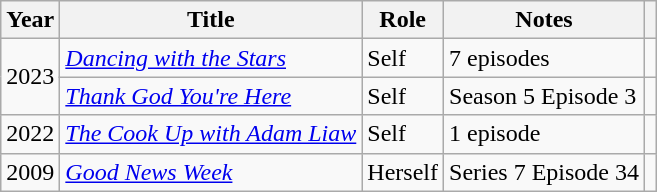<table class="wikitable">
<tr>
<th>Year</th>
<th>Title</th>
<th>Role</th>
<th>Notes</th>
<th></th>
</tr>
<tr>
<td rowspan="2">2023</td>
<td><em><a href='#'>Dancing with the Stars</a></em></td>
<td>Self</td>
<td>7 episodes</td>
<td></td>
</tr>
<tr>
<td><em><a href='#'>Thank God You're Here</a></em></td>
<td>Self</td>
<td>Season 5 Episode 3</td>
<td></td>
</tr>
<tr>
<td>2022</td>
<td><em><a href='#'>The Cook Up with Adam Liaw</a></em></td>
<td>Self</td>
<td>1 episode</td>
<td></td>
</tr>
<tr>
<td>2009</td>
<td><em><a href='#'>Good News Week</a></em></td>
<td>Herself</td>
<td>Series 7 Episode 34</td>
<td></td>
</tr>
</table>
